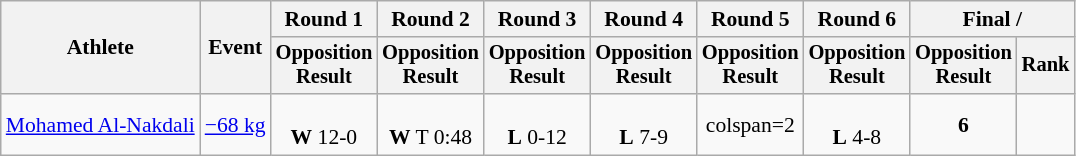<table class="wikitable" style="font-size:90%">
<tr>
<th rowspan="2">Athlete</th>
<th rowspan="2">Event</th>
<th>Round 1</th>
<th>Round 2</th>
<th>Round 3</th>
<th>Round 4</th>
<th>Round 5</th>
<th>Round 6</th>
<th colspan=2>Final / </th>
</tr>
<tr style="font-size: 95%">
<th>Opposition<br>Result</th>
<th>Opposition<br>Result</th>
<th>Opposition<br>Result</th>
<th>Opposition<br>Result</th>
<th>Opposition<br>Result</th>
<th>Opposition<br>Result</th>
<th>Opposition<br>Result</th>
<th>Rank</th>
</tr>
<tr align=center>
<td align=left><a href='#'>Mohamed Al-Nakdali</a></td>
<td align=left><a href='#'>−68 kg</a></td>
<td><br><strong>W</strong> 12-0</td>
<td><br><strong>W</strong> T 0:48</td>
<td><br><strong>L</strong> 0-12</td>
<td><br><strong>L</strong> 7-9</td>
<td>colspan=2 </td>
<td><br><strong>L</strong> 4-8</td>
<td><strong>6</strong></td>
</tr>
</table>
